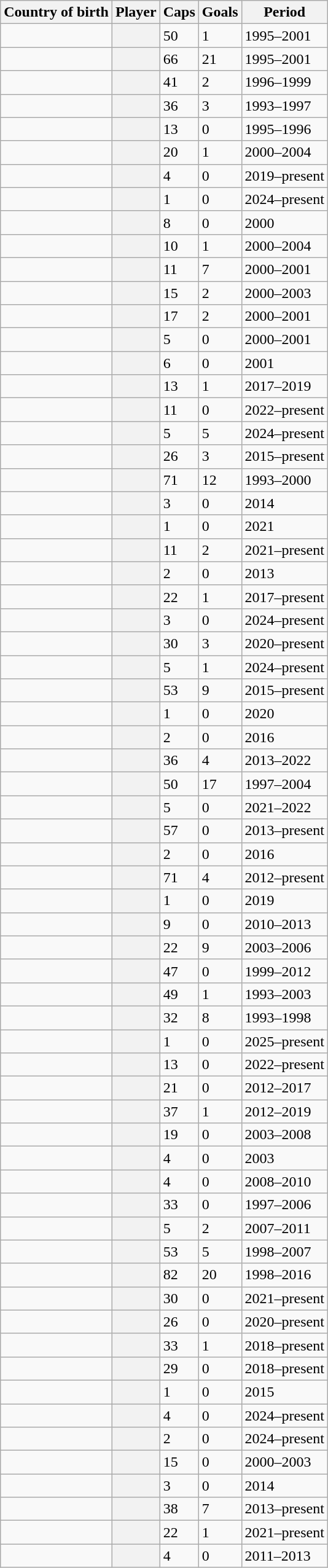<table class="wikitable plainrowheaders sortable">
<tr>
<th scope=col>Country of birth</th>
<th scope=col>Player</th>
<th scope=col>Caps</th>
<th scope=col>Goals</th>
<th scope=col>Period</th>
</tr>
<tr>
<td></td>
<th scope=row></th>
<td>50</td>
<td>1</td>
<td>1995–2001</td>
</tr>
<tr>
<td></td>
<th scope=row></th>
<td>66</td>
<td>21</td>
<td>1995–2001</td>
</tr>
<tr>
<td></td>
<th scope=row></th>
<td>41</td>
<td>2</td>
<td>1996–1999</td>
</tr>
<tr>
<td></td>
<th scope=row></th>
<td>36</td>
<td>3</td>
<td>1993–1997</td>
</tr>
<tr>
<td></td>
<th scope=row></th>
<td>13</td>
<td>0</td>
<td>1995–1996</td>
</tr>
<tr>
<td></td>
<th scope=row></th>
<td>20</td>
<td>1</td>
<td>2000–2004</td>
</tr>
<tr>
<td></td>
<th scope=row></th>
<td>4</td>
<td>0</td>
<td>2019–present</td>
</tr>
<tr>
<td></td>
<th scope=row></th>
<td>1</td>
<td>0</td>
<td>2024–present</td>
</tr>
<tr>
<td></td>
<th scope=row></th>
<td>8</td>
<td>0</td>
<td>2000</td>
</tr>
<tr>
<td></td>
<th scope=row></th>
<td>10</td>
<td>1</td>
<td>2000–2004</td>
</tr>
<tr>
<td></td>
<th scope=row></th>
<td>11</td>
<td>7</td>
<td>2000–2001</td>
</tr>
<tr>
<td></td>
<th scope=row></th>
<td>15</td>
<td>2</td>
<td>2000–2003</td>
</tr>
<tr>
<td></td>
<th scope=row></th>
<td>17</td>
<td>2</td>
<td>2000–2001</td>
</tr>
<tr>
<td></td>
<th scope=row></th>
<td>5</td>
<td>0</td>
<td>2000–2001</td>
</tr>
<tr>
<td></td>
<th scope=row></th>
<td>6</td>
<td>0</td>
<td>2001</td>
</tr>
<tr>
<td></td>
<th scope=row></th>
<td>13</td>
<td>1</td>
<td>2017–2019</td>
</tr>
<tr>
<td></td>
<th scope=row></th>
<td>11</td>
<td>0</td>
<td>2022–present</td>
</tr>
<tr>
<td></td>
<th scope=row></th>
<td>5</td>
<td>5</td>
<td>2024–present</td>
</tr>
<tr>
<td></td>
<th scope=row></th>
<td>26</td>
<td>3</td>
<td>2015–present</td>
</tr>
<tr>
<td></td>
<th scope=row></th>
<td>71</td>
<td>12</td>
<td>1993–2000</td>
</tr>
<tr>
<td></td>
<th scope=row></th>
<td>3</td>
<td>0</td>
<td>2014</td>
</tr>
<tr>
<td></td>
<th scope=row></th>
<td>1</td>
<td>0</td>
<td>2021</td>
</tr>
<tr>
<td></td>
<th scope=row></th>
<td>11</td>
<td>2</td>
<td>2021–present</td>
</tr>
<tr>
<td></td>
<th scope=row></th>
<td>2</td>
<td>0</td>
<td>2013</td>
</tr>
<tr>
<td></td>
<th scope=row></th>
<td>22</td>
<td>1</td>
<td>2017–present</td>
</tr>
<tr>
<td></td>
<th scope=row></th>
<td>3</td>
<td>0</td>
<td>2024–present</td>
</tr>
<tr>
<td></td>
<th scope=row></th>
<td>30</td>
<td>3</td>
<td>2020–present</td>
</tr>
<tr>
<td></td>
<th scope=row></th>
<td>5</td>
<td>1</td>
<td>2024–present</td>
</tr>
<tr>
<td></td>
<th scope=row></th>
<td>53</td>
<td>9</td>
<td>2015–present</td>
</tr>
<tr>
<td></td>
<th scope=row></th>
<td>1</td>
<td>0</td>
<td>2020</td>
</tr>
<tr>
<td></td>
<th scope=row></th>
<td>2</td>
<td>0</td>
<td>2016</td>
</tr>
<tr>
<td></td>
<th scope=row></th>
<td>36</td>
<td>4</td>
<td>2013–2022</td>
</tr>
<tr>
<td></td>
<th scope=row></th>
<td>50</td>
<td>17</td>
<td>1997–2004</td>
</tr>
<tr>
<td></td>
<th scope=row></th>
<td>5</td>
<td>0</td>
<td>2021–2022</td>
</tr>
<tr>
<td></td>
<th scope=row></th>
<td>57</td>
<td>0</td>
<td>2013–present</td>
</tr>
<tr>
<td></td>
<th scope=row></th>
<td>2</td>
<td>0</td>
<td>2016</td>
</tr>
<tr>
<td></td>
<th scope=row></th>
<td>71</td>
<td>4</td>
<td>2012–present</td>
</tr>
<tr>
<td></td>
<th scope=row></th>
<td>1</td>
<td>0</td>
<td>2019</td>
</tr>
<tr>
<td></td>
<th scope=row></th>
<td>9</td>
<td>0</td>
<td>2010–2013</td>
</tr>
<tr>
<td></td>
<th scope=row></th>
<td>22</td>
<td>9</td>
<td>2003–2006</td>
</tr>
<tr>
<td></td>
<th scope=row></th>
<td>47</td>
<td>0</td>
<td>1999–2012</td>
</tr>
<tr>
<td></td>
<th scope=row></th>
<td>49</td>
<td>1</td>
<td>1993–2003</td>
</tr>
<tr>
<td></td>
<th scope=row></th>
<td>32</td>
<td>8</td>
<td>1993–1998</td>
</tr>
<tr>
<td></td>
<th scope=row></th>
<td>1</td>
<td>0</td>
<td>2025–present</td>
</tr>
<tr>
<td></td>
<th scope=row></th>
<td>13</td>
<td>0</td>
<td>2022–present</td>
</tr>
<tr>
<td></td>
<th scope=row></th>
<td>21</td>
<td>0</td>
<td>2012–2017</td>
</tr>
<tr>
<td></td>
<th scope=row></th>
<td>37</td>
<td>1</td>
<td>2012–2019</td>
</tr>
<tr>
<td></td>
<th scope=row></th>
<td>19</td>
<td>0</td>
<td>2003–2008</td>
</tr>
<tr>
<td></td>
<th scope=row></th>
<td>4</td>
<td>0</td>
<td>2003</td>
</tr>
<tr>
<td></td>
<th scope=row></th>
<td>4</td>
<td>0</td>
<td>2008–2010</td>
</tr>
<tr>
<td></td>
<th scope=row></th>
<td>33</td>
<td>0</td>
<td>1997–2006</td>
</tr>
<tr>
<td></td>
<th scope=row></th>
<td>5</td>
<td>2</td>
<td>2007–2011</td>
</tr>
<tr>
<td></td>
<th scope=row></th>
<td>53</td>
<td>5</td>
<td>1998–2007</td>
</tr>
<tr>
<td></td>
<th scope=row></th>
<td>82</td>
<td>20</td>
<td>1998–2016</td>
</tr>
<tr>
<td></td>
<th scope=row></th>
<td>30</td>
<td>0</td>
<td>2021–present</td>
</tr>
<tr>
<td></td>
<th scope=row></th>
<td>26</td>
<td>0</td>
<td>2020–present</td>
</tr>
<tr>
<td></td>
<th scope=row></th>
<td>33</td>
<td>1</td>
<td>2018–present</td>
</tr>
<tr>
<td></td>
<th scope=row></th>
<td>29</td>
<td>0</td>
<td>2018–present</td>
</tr>
<tr>
<td></td>
<th scope=row></th>
<td>1</td>
<td>0</td>
<td>2015</td>
</tr>
<tr>
<td></td>
<th scope=row></th>
<td>4</td>
<td>0</td>
<td>2024–present</td>
</tr>
<tr>
<td></td>
<th scope=row></th>
<td>2</td>
<td>0</td>
<td>2024–present</td>
</tr>
<tr>
<td></td>
<th scope=row></th>
<td>15</td>
<td>0</td>
<td>2000–2003</td>
</tr>
<tr>
<td></td>
<th scope=row></th>
<td>3</td>
<td>0</td>
<td>2014</td>
</tr>
<tr>
<td></td>
<th scope=row></th>
<td>38</td>
<td>7</td>
<td>2013–present</td>
</tr>
<tr>
<td></td>
<th scope=row></th>
<td>22</td>
<td>1</td>
<td>2021–present</td>
</tr>
<tr>
<td></td>
<th scope=row></th>
<td>4</td>
<td>0</td>
<td>2011–2013</td>
</tr>
</table>
